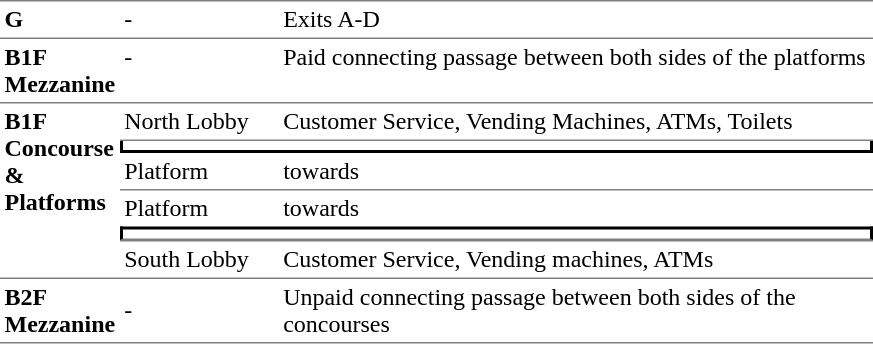<table border=0 cellspacing=0 cellpadding=3>
<tr>
<td style="border-top:solid 1px gray;" width=50 valign=top><strong>G</strong></td>
<td style="border-top:solid 1px gray;" width=100 valign=top>-</td>
<td style="border-top:solid 1px gray;" width=390 valign=top>Exits A-D</td>
</tr>
<tr>
<td style="border-bottom:solid 1px gray; border-top:solid 1px gray;" valign=top><strong>B1F<br>Mezzanine</strong></td>
<td style="border-bottom:solid 1px gray; border-top:solid 1px gray;" valign=top>-</td>
<td style="border-bottom:solid 1px gray; border-top:solid 1px gray;" valign=top>Paid connecting passage between both sides of the platforms</td>
</tr>
<tr>
<td style="border-bottom:solid 1px gray;" rowspan=6 valign=top><strong>B1F<br>Concourse & Platforms</strong></td>
<td style="border-bottom:solid 1px gray;" valign=top>North Lobby</td>
<td style="border-bottom:solid 1px gray;" valign=top>Customer Service, Vending Machines, ATMs, Toilets</td>
</tr>
<tr>
<td style="border-right:solid 2px black;border-left:solid 2px black;border-bottom:solid 2px black;text-align:center;" colspan=2></td>
</tr>
<tr>
<td style="border-bottom:solid 1px gray;">Platform</td>
<td style="border-bottom:solid 1px gray;">  towards  </td>
</tr>
<tr>
<td>Platform</td>
<td>  towards   </td>
</tr>
<tr>
<td style="border-top:solid 2px black;border-right:solid 2px black;border-left:solid 2px black;border-bottom:solid 1px gray;text-align:center;" colspan=2></td>
</tr>
<tr>
<td style="border-bottom:solid 1px gray; border-top:solid 1px gray;" valign=top>South Lobby</td>
<td style="border-bottom:solid 1px gray; border-top:solid 1px gray;" valign=top>Customer Service, Vending machines, ATMs</td>
</tr>
<tr>
<td style="border-bottom:solid 1px gray;" rowspan=3 valign=top><strong>B2F<br>Mezzanine</strong></td>
<td style="border-bottom:solid 1px gray;">-</td>
<td style="border-bottom:solid 1px gray;">Unpaid connecting passage between both sides of the concourses</td>
</tr>
</table>
